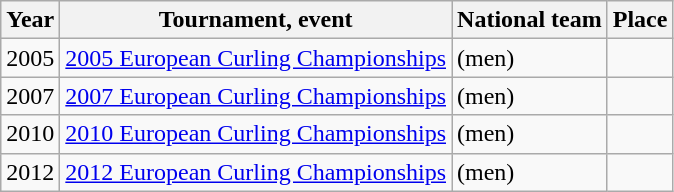<table class="wikitable">
<tr>
<th scope="col">Year</th>
<th scope="col">Tournament, event</th>
<th scope="col">National team</th>
<th scope="col">Place</th>
</tr>
<tr>
<td>2005</td>
<td><a href='#'>2005 European Curling Championships</a></td>
<td> (men)</td>
<td></td>
</tr>
<tr>
<td>2007</td>
<td><a href='#'>2007 European Curling Championships</a></td>
<td> (men)</td>
<td></td>
</tr>
<tr>
<td>2010</td>
<td><a href='#'>2010 European Curling Championships</a></td>
<td> (men)</td>
<td></td>
</tr>
<tr>
<td>2012</td>
<td><a href='#'>2012 European Curling Championships</a></td>
<td> (men)</td>
<td></td>
</tr>
</table>
